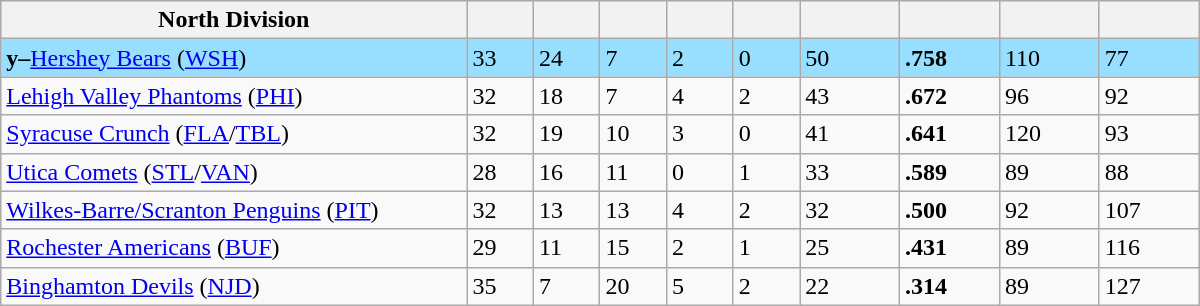<table class="wikitable" style="width:50em">
<tr bgcolor="#DDDDFF">
<th width="35%">North Division</th>
<th width="5%"></th>
<th width="5%"></th>
<th width="5%"></th>
<th width="5%"></th>
<th width="5%"></th>
<th width="7.5%"></th>
<th width="7.5%"></th>
<th width="7.5%"></th>
<th width="7.5%"></th>
</tr>
<tr bgcolor=#97DEFF>
<td><strong>y–</strong><a href='#'>Hershey Bears</a> (<a href='#'>WSH</a>)</td>
<td>33</td>
<td>24</td>
<td>7</td>
<td>2</td>
<td>0</td>
<td>50</td>
<td><strong>.758</strong></td>
<td>110</td>
<td>77</td>
</tr>
<tr>
<td><a href='#'>Lehigh Valley Phantoms</a> (<a href='#'>PHI</a>)</td>
<td>32</td>
<td>18</td>
<td>7</td>
<td>4</td>
<td>2</td>
<td>43</td>
<td><strong>.672</strong></td>
<td>96</td>
<td>92</td>
</tr>
<tr>
<td><a href='#'>Syracuse Crunch</a> (<a href='#'>FLA</a>/<a href='#'>TBL</a>)</td>
<td>32</td>
<td>19</td>
<td>10</td>
<td>3</td>
<td>0</td>
<td>41</td>
<td><strong>.641</strong></td>
<td>120</td>
<td>93</td>
</tr>
<tr>
<td><a href='#'>Utica Comets</a> (<a href='#'>STL</a>/<a href='#'>VAN</a>)</td>
<td>28</td>
<td>16</td>
<td>11</td>
<td>0</td>
<td>1</td>
<td>33</td>
<td><strong>.589</strong></td>
<td>89</td>
<td>88</td>
</tr>
<tr>
<td><a href='#'>Wilkes-Barre/Scranton Penguins</a> (<a href='#'>PIT</a>)</td>
<td>32</td>
<td>13</td>
<td>13</td>
<td>4</td>
<td>2</td>
<td>32</td>
<td><strong>.500</strong></td>
<td>92</td>
<td>107</td>
</tr>
<tr>
<td><a href='#'>Rochester Americans</a> (<a href='#'>BUF</a>)</td>
<td>29</td>
<td>11</td>
<td>15</td>
<td>2</td>
<td>1</td>
<td>25</td>
<td><strong>.431</strong></td>
<td>89</td>
<td>116</td>
</tr>
<tr>
<td><a href='#'>Binghamton Devils</a> (<a href='#'>NJD</a>)</td>
<td>35</td>
<td>7</td>
<td>20</td>
<td>5</td>
<td>2</td>
<td>22</td>
<td><strong>.314</strong></td>
<td>89</td>
<td>127</td>
</tr>
</table>
